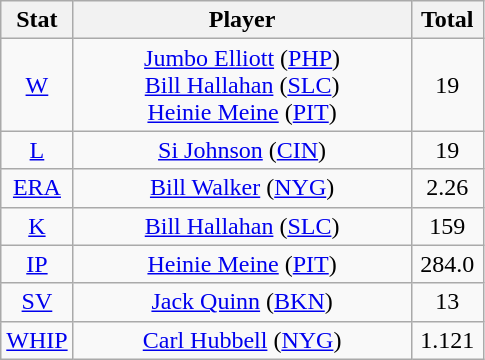<table class="wikitable" style="text-align:center;">
<tr>
<th style="width:15%;">Stat</th>
<th>Player</th>
<th style="width:15%;">Total</th>
</tr>
<tr>
<td><a href='#'>W</a></td>
<td><a href='#'>Jumbo Elliott</a> (<a href='#'>PHP</a>)<br><a href='#'>Bill Hallahan</a> (<a href='#'>SLC</a>)<br><a href='#'>Heinie Meine</a> (<a href='#'>PIT</a>)</td>
<td>19</td>
</tr>
<tr>
<td><a href='#'>L</a></td>
<td><a href='#'>Si Johnson</a> (<a href='#'>CIN</a>)</td>
<td>19</td>
</tr>
<tr>
<td><a href='#'>ERA</a></td>
<td><a href='#'>Bill Walker</a> (<a href='#'>NYG</a>)</td>
<td>2.26</td>
</tr>
<tr>
<td><a href='#'>K</a></td>
<td><a href='#'>Bill Hallahan</a> (<a href='#'>SLC</a>)</td>
<td>159</td>
</tr>
<tr>
<td><a href='#'>IP</a></td>
<td><a href='#'>Heinie Meine</a> (<a href='#'>PIT</a>)</td>
<td>284.0</td>
</tr>
<tr>
<td><a href='#'>SV</a></td>
<td><a href='#'>Jack Quinn</a> (<a href='#'>BKN</a>)</td>
<td>13</td>
</tr>
<tr>
<td><a href='#'>WHIP</a></td>
<td><a href='#'>Carl Hubbell</a> (<a href='#'>NYG</a>)</td>
<td>1.121</td>
</tr>
</table>
